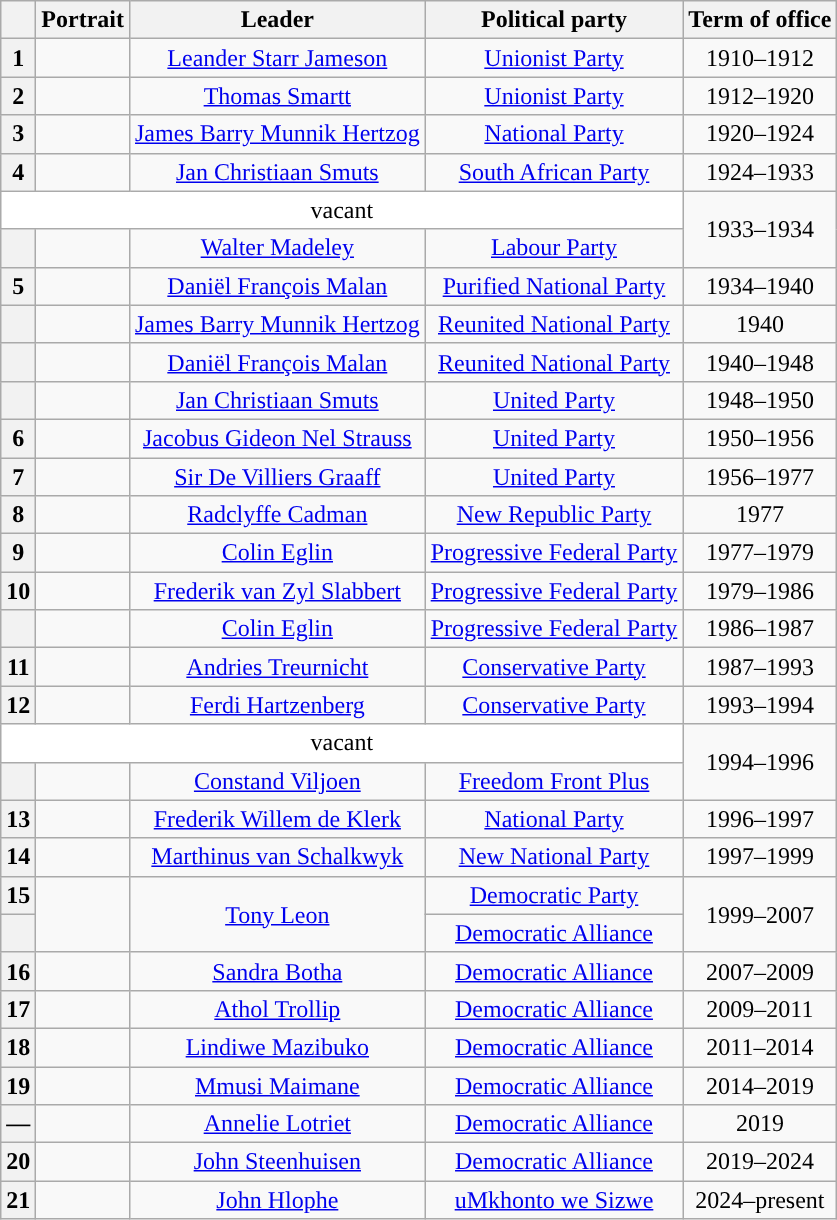<table class="wikitable" style="text-align:center;">
<tr>
<th></th>
<th>Portrait</th>
<th>Leader<br></th>
<th>Political party</th>
<th>Term of office</th>
</tr>
<tr>
<th style="background:">1</th>
<td></td>
<td><a href='#'>Leander Starr Jameson</a><br></td>
<td><a href='#'>Unionist Party</a></td>
<td>1910–1912</td>
</tr>
<tr>
<th style="background:">2</th>
<td></td>
<td><a href='#'>Thomas Smartt</a><br></td>
<td><a href='#'>Unionist Party</a></td>
<td>1912–1920</td>
</tr>
<tr>
<th style="background:">3</th>
<td></td>
<td><a href='#'>James Barry Munnik Hertzog</a><br></td>
<td><a href='#'>National Party</a></td>
<td>1920–1924</td>
</tr>
<tr>
<th style="background:">4</th>
<td></td>
<td><a href='#'>Jan Christiaan Smuts</a><br></td>
<td><a href='#'>South African Party</a></td>
<td>1924–1933</td>
</tr>
<tr>
<td colspan=4 bgcolor="white">vacant</td>
<td rowspan=2>1933–1934</td>
</tr>
<tr>
<th style="background:"></th>
<td></td>
<td><a href='#'>Walter Madeley</a><br></td>
<td><a href='#'>Labour Party</a></td>
</tr>
<tr>
<th style="background:">5</th>
<td></td>
<td><a href='#'>Daniël François Malan</a><br></td>
<td><a href='#'>Purified National Party</a></td>
<td>1934–1940</td>
</tr>
<tr>
<th style="background:"></th>
<td></td>
<td><a href='#'>James Barry Munnik Hertzog</a><br></td>
<td><a href='#'>Reunited National Party</a></td>
<td>1940</td>
</tr>
<tr>
<th style="background:"></th>
<td></td>
<td><a href='#'>Daniël François Malan</a><br></td>
<td><a href='#'>Reunited National Party</a></td>
<td>1940–1948</td>
</tr>
<tr>
<th style="background:"></th>
<td></td>
<td><a href='#'>Jan Christiaan Smuts</a><br></td>
<td><a href='#'>United Party</a></td>
<td>1948–1950</td>
</tr>
<tr>
<th style="background:">6</th>
<td></td>
<td><a href='#'>Jacobus Gideon Nel Strauss</a><br></td>
<td><a href='#'>United Party</a></td>
<td>1950–1956</td>
</tr>
<tr>
<th style="background:">7</th>
<td></td>
<td><a href='#'>Sir De Villiers Graaff</a><br></td>
<td><a href='#'>United Party</a></td>
<td>1956–1977</td>
</tr>
<tr>
<th style="background:">8</th>
<td></td>
<td><a href='#'>Radclyffe Cadman</a><br></td>
<td><a href='#'>New Republic Party</a></td>
<td>1977</td>
</tr>
<tr>
<th style="background:">9</th>
<td></td>
<td><a href='#'>Colin Eglin</a><br></td>
<td><a href='#'>Progressive Federal Party</a></td>
<td>1977–1979</td>
</tr>
<tr>
<th style="background:">10</th>
<td></td>
<td><a href='#'>Frederik van Zyl Slabbert</a><br></td>
<td><a href='#'>Progressive Federal Party</a></td>
<td>1979–1986</td>
</tr>
<tr>
<th style="background:"></th>
<td></td>
<td><a href='#'>Colin Eglin</a><br></td>
<td><a href='#'>Progressive Federal Party</a></td>
<td>1986–1987</td>
</tr>
<tr>
<th style="background:">11</th>
<td></td>
<td><a href='#'>Andries Treurnicht</a><br></td>
<td><a href='#'>Conservative Party</a></td>
<td>1987–1993</td>
</tr>
<tr>
<th style="background:">12</th>
<td></td>
<td><a href='#'>Ferdi Hartzenberg</a><br></td>
<td><a href='#'>Conservative Party</a></td>
<td>1993–1994</td>
</tr>
<tr>
<td colspan=4 bgcolor="white">vacant</td>
<td rowspan=2>1994–1996</td>
</tr>
<tr>
<th style="background:"></th>
<td></td>
<td><a href='#'>Constand Viljoen</a><br></td>
<td><a href='#'>Freedom Front Plus</a></td>
</tr>
<tr>
<th style="background:">13</th>
<td></td>
<td><a href='#'>Frederik Willem de Klerk</a><br></td>
<td><a href='#'>National Party</a></td>
<td>1996–1997</td>
</tr>
<tr>
<th style="background:">14</th>
<td></td>
<td><a href='#'>Marthinus van Schalkwyk</a><br></td>
<td><a href='#'>New National Party</a></td>
<td>1997–1999</td>
</tr>
<tr>
<th style="background:">15</th>
<td rowspan=2></td>
<td rowspan=2><a href='#'>Tony Leon</a><br></td>
<td><a href='#'>Democratic Party</a><br></td>
<td rowspan=2>1999–2007</td>
</tr>
<tr>
<th style="background:"></th>
<td><a href='#'>Democratic Alliance</a><br></td>
</tr>
<tr>
<th style="background:">16</th>
<td></td>
<td><a href='#'>Sandra Botha</a><br></td>
<td><a href='#'>Democratic Alliance</a></td>
<td>2007–2009</td>
</tr>
<tr>
<th style="background:">17</th>
<td></td>
<td><a href='#'>Athol Trollip</a><br></td>
<td><a href='#'>Democratic Alliance</a></td>
<td>2009–2011</td>
</tr>
<tr>
<th style="background:">18</th>
<td></td>
<td><a href='#'>Lindiwe Mazibuko</a><br></td>
<td><a href='#'>Democratic Alliance</a></td>
<td>2011–2014</td>
</tr>
<tr>
<th style="background:">19</th>
<td></td>
<td><a href='#'>Mmusi Maimane</a><br></td>
<td><a href='#'>Democratic Alliance</a></td>
<td>2014–2019</td>
</tr>
<tr>
<th style="background:">—</th>
<td></td>
<td><a href='#'>Annelie Lotriet</a><br></td>
<td><a href='#'>Democratic Alliance</a></td>
<td>2019</td>
</tr>
<tr>
<th style="background:">20</th>
<td></td>
<td><a href='#'>John Steenhuisen</a><br></td>
<td><a href='#'>Democratic Alliance</a></td>
<td>2019–2024</td>
</tr>
<tr>
<th style="background:">21</th>
<td></td>
<td><a href='#'>John Hlophe</a><br></td>
<td><a href='#'>uMkhonto we Sizwe</a></td>
<td>2024–present</td>
</tr>
</table>
